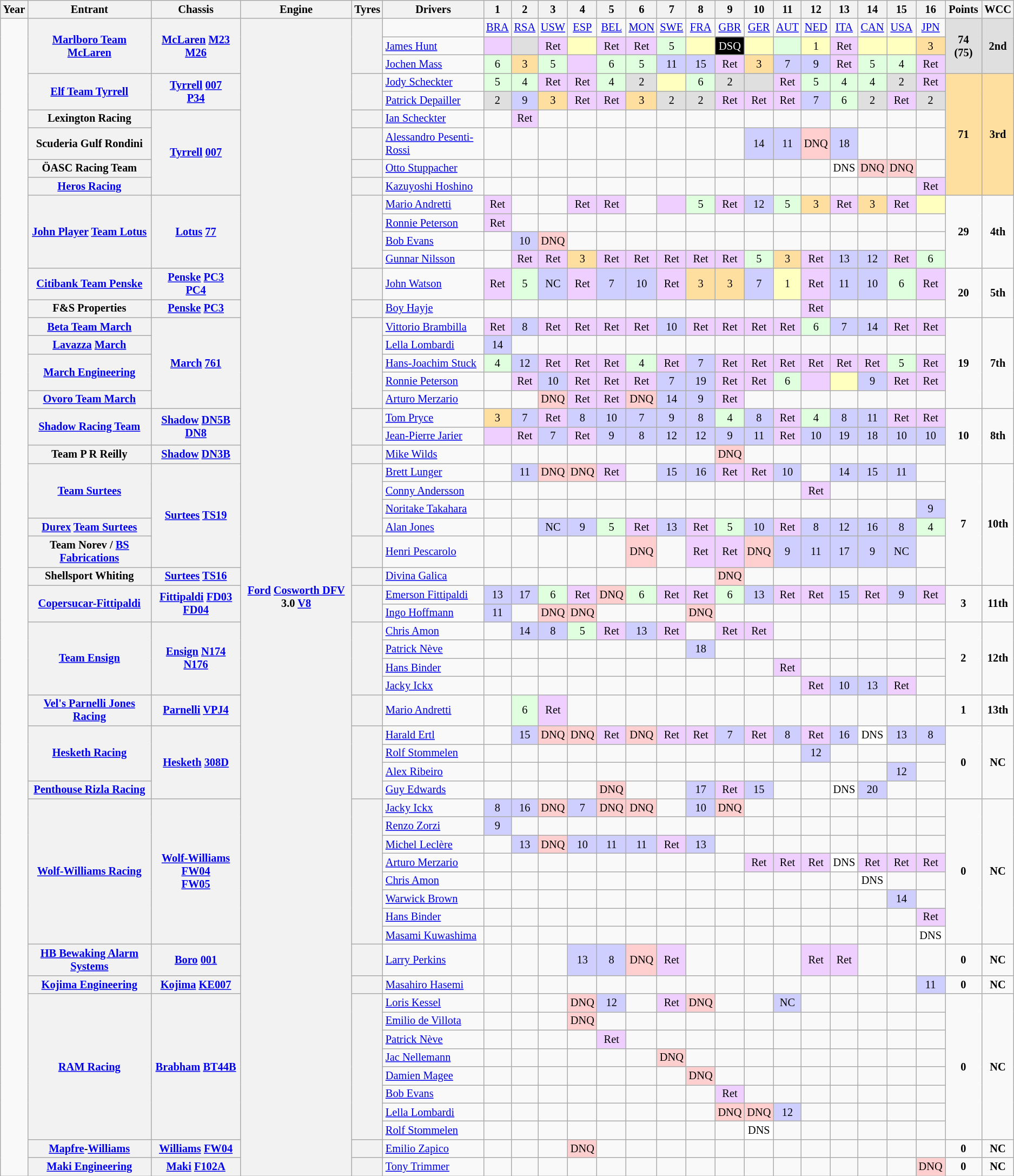<table class="wikitable" style="text-align:center; font-size:85%">
<tr>
<th>Year</th>
<th>Entrant</th>
<th>Chassis</th>
<th>Engine</th>
<th>Tyres</th>
<th>Drivers</th>
<th>1</th>
<th>2</th>
<th>3</th>
<th>4</th>
<th>5</th>
<th>6</th>
<th>7</th>
<th>8</th>
<th>9</th>
<th>10</th>
<th>11</th>
<th>12</th>
<th>13</th>
<th>14</th>
<th>15</th>
<th>16</th>
<th>Points</th>
<th>WCC</th>
</tr>
<tr>
<td rowspan="60"></td>
<th rowspan="3"><a href='#'>Marlboro Team McLaren</a></th>
<th rowspan="3"><a href='#'>McLaren</a> <a href='#'>M23</a><br><a href='#'>M26</a></th>
<th rowspan="60"><a href='#'>Ford</a> <a href='#'>Cosworth DFV</a> 3.0 <a href='#'>V8</a></th>
<th rowspan="3"></th>
<td></td>
<td><a href='#'>BRA</a></td>
<td><a href='#'>RSA</a></td>
<td><a href='#'>USW</a></td>
<td><a href='#'>ESP</a></td>
<td><a href='#'>BEL</a></td>
<td><a href='#'>MON</a></td>
<td><a href='#'>SWE</a></td>
<td><a href='#'>FRA</a></td>
<td><a href='#'>GBR</a></td>
<td><a href='#'>GER</a></td>
<td><a href='#'>AUT</a></td>
<td><a href='#'>NED</a></td>
<td><a href='#'>ITA</a></td>
<td><a href='#'>CAN</a></td>
<td><a href='#'>USA</a></td>
<td><a href='#'>JPN</a></td>
<td rowspan="3" style="background:#dfdfdf;"><strong>74 (75)</strong></td>
<td rowspan="3" style="background:#dfdfdf;"><strong>2nd</strong></td>
</tr>
<tr>
<td align="left"><a href='#'>James Hunt</a></td>
<td style="background:#efcfff;"></td>
<td style="background:#DFDFDF;"></td>
<td style="background:#efcfff;">Ret</td>
<td style="background:#ffffbf;"></td>
<td style="background:#efcfff;">Ret</td>
<td style="background:#efcfff;">Ret</td>
<td style="background:#dfffdf;">5</td>
<td style="background:#ffffbf;"></td>
<td style="background:#000000; color:#ffffff">DSQ</td>
<td style="background:#ffffbf;"></td>
<td style="background:#dfffdf;"></td>
<td style="background:#ffffbf;">1</td>
<td style="background:#efcfff;">Ret</td>
<td style="background:#ffffbf;"></td>
<td style="background:#ffffbf;"></td>
<td style="background:#ffdf9f;">3</td>
</tr>
<tr>
<td align="left"><a href='#'>Jochen Mass</a></td>
<td style="background:#dfffdf;">6</td>
<td style="background:#ffdf9f;">3</td>
<td style="background:#dfffdf;">5</td>
<td style="background:#efcfff;"></td>
<td style="background:#dfffdf;">6</td>
<td style="background:#dfffdf;">5</td>
<td style="background:#cfcfff;">11</td>
<td style="background:#cfcfff;">15</td>
<td style="background:#efcfff;">Ret</td>
<td style="background:#ffdf9f;">3</td>
<td style="background:#cfcfff;">7</td>
<td style="background:#cfcfff;">9</td>
<td style="background:#efcfff;">Ret</td>
<td style="background:#dfffdf;">5</td>
<td style="background:#dfffdf;">4</td>
<td style="background:#efcfff;">Ret</td>
</tr>
<tr>
<th rowspan="2"><a href='#'>Elf Team Tyrrell</a></th>
<th rowspan="2"><a href='#'>Tyrrell</a> <a href='#'>007</a><br><a href='#'>P34</a></th>
<th rowspan="2"></th>
<td align="left"><a href='#'>Jody Scheckter</a></td>
<td style="background:#dfffdf;">5</td>
<td style="background:#dfffdf;">4</td>
<td style="background:#efcfff;">Ret</td>
<td style="background:#efcfff;">Ret</td>
<td style="background:#dfffdf;">4</td>
<td style="background:#DFDFDF;">2</td>
<td style="background:#ffffbf;"></td>
<td style="background:#dfffdf;">6</td>
<td style="background:#DFDFDF;">2</td>
<td style="background:#DFDFDF;"></td>
<td style="background:#efcfff;">Ret</td>
<td style="background:#dfffdf;">5</td>
<td style="background:#dfffdf;">4</td>
<td style="background:#dfffdf;">4</td>
<td style="background:#DFDFDF;">2</td>
<td style="background:#efcfff;">Ret</td>
<td rowspan="6" style="background:#ffdf9f;"><strong>71</strong></td>
<td rowspan="6" style="background:#ffdf9f;"><strong>3rd</strong></td>
</tr>
<tr>
<td align="left"><a href='#'>Patrick Depailler</a></td>
<td style="background:#DFDFDF;">2</td>
<td style="background:#cfcfff;">9</td>
<td style="background:#ffdf9f;">3</td>
<td style="background:#efcfff;">Ret</td>
<td style="background:#efcfff;">Ret</td>
<td style="background:#ffdf9f;">3</td>
<td style="background:#DFDFDF;">2</td>
<td style="background:#DFDFDF;">2</td>
<td style="background:#efcfff;">Ret</td>
<td style="background:#efcfff;">Ret</td>
<td style="background:#efcfff;">Ret</td>
<td style="background:#cfcfff;">7</td>
<td style="background:#dfffdf;">6</td>
<td style="background:#DFDFDF;">2</td>
<td style="background:#efcfff;">Ret</td>
<td style="background:#DFDFDF;">2</td>
</tr>
<tr>
<th>Lexington Racing</th>
<th rowspan="4"><a href='#'>Tyrrell</a> <a href='#'>007</a></th>
<th></th>
<td align="left"><a href='#'>Ian Scheckter</a></td>
<td></td>
<td style="background:#efcfff;">Ret</td>
<td></td>
<td></td>
<td></td>
<td></td>
<td></td>
<td></td>
<td></td>
<td></td>
<td></td>
<td></td>
<td></td>
<td></td>
<td></td>
<td></td>
</tr>
<tr>
<th>Scuderia Gulf Rondini</th>
<th></th>
<td align="left"><a href='#'>Alessandro Pesenti-Rossi</a></td>
<td></td>
<td></td>
<td></td>
<td></td>
<td></td>
<td></td>
<td></td>
<td></td>
<td></td>
<td style="background:#cfcfff;">14</td>
<td style="background:#cfcfff;">11</td>
<td style="background:#FFCFCF;">DNQ</td>
<td style="background:#cfcfff;">18</td>
<td></td>
<td></td>
<td></td>
</tr>
<tr>
<th>ÖASC Racing Team</th>
<th></th>
<td align="left"><a href='#'>Otto Stuppacher</a></td>
<td></td>
<td></td>
<td></td>
<td></td>
<td></td>
<td></td>
<td></td>
<td></td>
<td></td>
<td></td>
<td></td>
<td></td>
<td style="background:#ffffff;">DNS</td>
<td style="background:#FFCFCF;">DNQ</td>
<td style="background:#FFCFCF;">DNQ</td>
<td></td>
</tr>
<tr>
<th><a href='#'>Heros Racing</a></th>
<th></th>
<td align="left"><a href='#'>Kazuyoshi Hoshino</a></td>
<td></td>
<td></td>
<td></td>
<td></td>
<td></td>
<td></td>
<td></td>
<td></td>
<td></td>
<td></td>
<td></td>
<td></td>
<td></td>
<td></td>
<td></td>
<td style="background:#efcfff;">Ret</td>
</tr>
<tr>
<th rowspan="4"><a href='#'>John Player</a> <a href='#'>Team Lotus</a></th>
<th rowspan="4"><a href='#'>Lotus</a> <a href='#'>77</a></th>
<th rowspan="4"></th>
<td align="left"><a href='#'>Mario Andretti</a></td>
<td style="background:#efcfff;">Ret</td>
<td></td>
<td></td>
<td style="background:#efcfff;">Ret</td>
<td style="background:#efcfff;">Ret</td>
<td></td>
<td style="background:#efcfff;"></td>
<td style="background:#dfffdf;">5</td>
<td style="background:#efcfff;">Ret</td>
<td style="background:#cfcfff;">12</td>
<td style="background:#dfffdf;">5</td>
<td style="background:#ffdf9f;">3</td>
<td style="background:#efcfff;">Ret</td>
<td style="background:#ffdf9f;">3</td>
<td style="background:#efcfff;">Ret</td>
<td style="background:#ffffbf;"></td>
<td rowspan="4"><strong>29</strong></td>
<td rowspan="4"><strong>4th</strong></td>
</tr>
<tr>
<td align="left"><a href='#'>Ronnie Peterson</a></td>
<td style="background:#efcfff;">Ret</td>
<td></td>
<td></td>
<td></td>
<td></td>
<td></td>
<td></td>
<td></td>
<td></td>
<td></td>
<td></td>
<td></td>
<td></td>
<td></td>
<td></td>
<td></td>
</tr>
<tr>
<td align="left"><a href='#'>Bob Evans</a></td>
<td></td>
<td style="background:#cfcfff;">10</td>
<td style="background:#FFCFCF;">DNQ</td>
<td></td>
<td></td>
<td></td>
<td></td>
<td></td>
<td></td>
<td></td>
<td></td>
<td></td>
<td></td>
<td></td>
<td></td>
<td></td>
</tr>
<tr>
<td align="left"><a href='#'>Gunnar Nilsson</a></td>
<td></td>
<td style="background:#efcfff;">Ret</td>
<td style="background:#efcfff;">Ret</td>
<td style="background:#ffdf9f;">3</td>
<td style="background:#efcfff;">Ret</td>
<td style="background:#efcfff;">Ret</td>
<td style="background:#efcfff;">Ret</td>
<td style="background:#efcfff;">Ret</td>
<td style="background:#efcfff;">Ret</td>
<td style="background:#dfffdf;">5</td>
<td style="background:#ffdf9f;">3</td>
<td style="background:#efcfff;">Ret</td>
<td style="background:#cfcfff;">13</td>
<td style="background:#cfcfff;">12</td>
<td style="background:#efcfff;">Ret</td>
<td style="background:#dfffdf;">6</td>
</tr>
<tr>
<th><a href='#'>Citibank Team Penske</a></th>
<th><a href='#'>Penske</a> <a href='#'>PC3</a><br><a href='#'>PC4</a></th>
<th></th>
<td align="left"><a href='#'>John Watson</a></td>
<td style="background:#efcfff;">Ret</td>
<td style="background:#DFFFDF;">5</td>
<td style="background:#cfcfff;">NC</td>
<td style="background:#efcfff;">Ret</td>
<td style="background:#cfcfff;">7</td>
<td style="background:#cfcfff;">10</td>
<td style="background:#efcfff;">Ret</td>
<td style="background:#ffdf9f;">3</td>
<td style="background:#ffdf9f;">3</td>
<td style="background:#cfcfff;">7</td>
<td style="background:#ffffbf;">1</td>
<td style="background:#efcfff;">Ret</td>
<td style="background:#cfcfff;">11</td>
<td style="background:#cfcfff;">10</td>
<td style="background:#DFFFDF;">6</td>
<td style="background:#efcfff;">Ret</td>
<td rowspan="2"><strong>20</strong></td>
<td rowspan="2"><strong>5th</strong></td>
</tr>
<tr>
<th>F&S Properties</th>
<th><a href='#'>Penske</a> <a href='#'>PC3</a></th>
<th></th>
<td align="left"><a href='#'>Boy Hayje</a></td>
<td></td>
<td></td>
<td></td>
<td></td>
<td></td>
<td></td>
<td></td>
<td></td>
<td></td>
<td></td>
<td></td>
<td style="background:#efcfff;">Ret</td>
<td></td>
<td></td>
<td></td>
<td></td>
</tr>
<tr>
<th><a href='#'>Beta Team March</a></th>
<th rowspan=5><a href='#'>March</a> <a href='#'>761</a></th>
<th rowspan=5></th>
<td align="left"><a href='#'>Vittorio Brambilla</a></td>
<td style="background:#efcfff;">Ret</td>
<td style="background:#cfcfff;">8</td>
<td style="background:#efcfff;">Ret</td>
<td style="background:#efcfff;">Ret</td>
<td style="background:#efcfff;">Ret</td>
<td style="background:#efcfff;">Ret</td>
<td style="background:#cfcfff;">10</td>
<td style="background:#efcfff;">Ret</td>
<td style="background:#efcfff;">Ret</td>
<td style="background:#efcfff;">Ret</td>
<td style="background:#efcfff;">Ret</td>
<td style="background:#DFFFDF;">6</td>
<td style="background:#cfcfff;">7</td>
<td style="background:#cfcfff;">14</td>
<td style="background:#efcfff;">Ret</td>
<td style="background:#efcfff;">Ret</td>
<td rowspan="5"><strong>19</strong></td>
<td rowspan="5"><strong>7th</strong></td>
</tr>
<tr>
<th><a href='#'>Lavazza</a> <a href='#'>March</a></th>
<td align="left"><a href='#'>Lella Lombardi</a></td>
<td style="background:#cfcfff;">14</td>
<td></td>
<td></td>
<td></td>
<td></td>
<td></td>
<td></td>
<td></td>
<td></td>
<td></td>
<td></td>
<td></td>
<td></td>
<td></td>
<td></td>
<td></td>
</tr>
<tr>
<th rowspan=2><a href='#'>March Engineering</a></th>
<td align="left"><a href='#'>Hans-Joachim Stuck</a></td>
<td style="background:#DFFFDF;">4</td>
<td style="background:#cfcfff;">12</td>
<td style="background:#efcfff;">Ret</td>
<td style="background:#efcfff;">Ret</td>
<td style="background:#efcfff;">Ret</td>
<td style="background:#DFFFDF;">4</td>
<td style="background:#efcfff;">Ret</td>
<td style="background:#cfcfff;">7</td>
<td style="background:#efcfff;">Ret</td>
<td style="background:#efcfff;">Ret</td>
<td style="background:#efcfff;">Ret</td>
<td style="background:#efcfff;">Ret</td>
<td style="background:#efcfff;">Ret</td>
<td style="background:#efcfff;">Ret</td>
<td style="background:#DFFFDF;">5</td>
<td style="background:#efcfff;">Ret</td>
</tr>
<tr>
<td align="left"><a href='#'>Ronnie Peterson</a></td>
<td></td>
<td style="background:#efcfff;">Ret</td>
<td style="background:#cfcfff;">10</td>
<td style="background:#efcfff;">Ret</td>
<td style="background:#efcfff;">Ret</td>
<td style="background:#efcfff;">Ret</td>
<td style="background:#cfcfff;">7</td>
<td style="background:#cfcfff;">19</td>
<td style="background:#efcfff;">Ret</td>
<td style="background:#efcfff;">Ret</td>
<td style="background:#DFFFDF;">6</td>
<td style="background:#efcfff;"></td>
<td style="background:#ffffbf;"></td>
<td style="background:#cfcfff;">9</td>
<td style="background:#efcfff;">Ret</td>
<td style="background:#efcfff;">Ret</td>
</tr>
<tr>
<th><a href='#'>Ovoro Team March</a></th>
<td align="left"><a href='#'>Arturo Merzario</a></td>
<td></td>
<td></td>
<td style="background:#FFCFCF;">DNQ</td>
<td style="background:#efcfff;">Ret</td>
<td style="background:#efcfff;">Ret</td>
<td style="background:#FFCFCF;">DNQ</td>
<td style="background:#cfcfff;">14</td>
<td style="background:#cfcfff;">9</td>
<td style="background:#efcfff;">Ret</td>
<td></td>
<td></td>
<td></td>
<td></td>
<td></td>
<td></td>
<td></td>
</tr>
<tr>
<th rowspan=2><a href='#'>Shadow Racing Team</a></th>
<th rowspan=2><a href='#'>Shadow</a> <a href='#'>DN5B</a><br><a href='#'>DN8</a></th>
<th rowspan=2></th>
<td align="left"><a href='#'>Tom Pryce</a></td>
<td style="background:#ffdf9f;">3</td>
<td style="background:#cfcfff;">7</td>
<td style="background:#efcfff;">Ret</td>
<td style="background:#cfcfff;">8</td>
<td style="background:#cfcfff;">10</td>
<td style="background:#cfcfff;">7</td>
<td style="background:#cfcfff;">9</td>
<td style="background:#cfcfff;">8</td>
<td style="background:#DFFFDF;">4</td>
<td style="background:#cfcfff;">8</td>
<td style="background:#efcfff;">Ret</td>
<td style="background:#DFFFDF;">4</td>
<td style="background:#cfcfff;">8</td>
<td style="background:#cfcfff;">11</td>
<td style="background:#efcfff;">Ret</td>
<td style="background:#efcfff;">Ret</td>
<td rowspan="3"><strong>10</strong></td>
<td rowspan="3"><strong>8th</strong></td>
</tr>
<tr>
<td align="left"><a href='#'>Jean-Pierre Jarier</a></td>
<td style="background:#efcfff;"></td>
<td style="background:#efcfff;">Ret</td>
<td style="background:#cfcfff;">7</td>
<td style="background:#efcfff;">Ret</td>
<td style="background:#cfcfff;">9</td>
<td style="background:#cfcfff;">8</td>
<td style="background:#cfcfff;">12</td>
<td style="background:#cfcfff;">12</td>
<td style="background:#cfcfff;">9</td>
<td style="background:#cfcfff;">11</td>
<td style="background:#efcfff;">Ret</td>
<td style="background:#cfcfff;">10</td>
<td style="background:#cfcfff;">19</td>
<td style="background:#cfcfff;">18</td>
<td style="background:#cfcfff;">10</td>
<td style="background:#cfcfff;">10</td>
</tr>
<tr>
<th>Team P R Reilly</th>
<th><a href='#'>Shadow</a> <a href='#'>DN3B</a></th>
<th></th>
<td align="left"><a href='#'>Mike Wilds</a></td>
<td></td>
<td></td>
<td></td>
<td></td>
<td></td>
<td></td>
<td></td>
<td></td>
<td style="background:#FFCFCF;">DNQ</td>
<td></td>
<td></td>
<td></td>
<td></td>
<td></td>
<td></td>
<td></td>
</tr>
<tr>
<th rowspan=3><a href='#'>Team Surtees</a></th>
<th rowspan=5><a href='#'>Surtees</a> <a href='#'>TS19</a></th>
<th rowspan=4></th>
<td align="left"><a href='#'>Brett Lunger</a></td>
<td></td>
<td style="background:#cfcfff;">11</td>
<td style="background:#FFCFCF;">DNQ</td>
<td style="background:#FFCFCF;">DNQ</td>
<td style="background:#efcfff;">Ret</td>
<td></td>
<td style="background:#cfcfff;">15</td>
<td style="background:#cfcfff;">16</td>
<td style="background:#efcfff;">Ret</td>
<td style="background:#efcfff;">Ret</td>
<td style="background:#cfcfff;">10</td>
<td></td>
<td style="background:#cfcfff;">14</td>
<td style="background:#cfcfff;">15</td>
<td style="background:#cfcfff;">11</td>
<td></td>
<td rowspan="6"><strong>7</strong></td>
<td rowspan="6"><strong>10th</strong></td>
</tr>
<tr>
<td align="left"><a href='#'>Conny Andersson</a></td>
<td></td>
<td></td>
<td></td>
<td></td>
<td></td>
<td></td>
<td></td>
<td></td>
<td></td>
<td></td>
<td></td>
<td style="background:#efcfff;">Ret</td>
<td></td>
<td></td>
<td></td>
<td></td>
</tr>
<tr>
<td align="left"><a href='#'>Noritake Takahara</a></td>
<td></td>
<td></td>
<td></td>
<td></td>
<td></td>
<td></td>
<td></td>
<td></td>
<td></td>
<td></td>
<td></td>
<td></td>
<td></td>
<td></td>
<td></td>
<td style="background:#cfcfff;">9</td>
</tr>
<tr>
<th><a href='#'>Durex</a> <a href='#'>Team Surtees</a></th>
<td align="left"><a href='#'>Alan Jones</a></td>
<td></td>
<td></td>
<td style="background:#cfcfff;">NC</td>
<td style="background:#cfcfff;">9</td>
<td style="background:#DFFFDF;">5</td>
<td style="background:#efcfff;">Ret</td>
<td style="background:#cfcfff;">13</td>
<td style="background:#efcfff;">Ret</td>
<td style="background:#DFFFDF;">5</td>
<td style="background:#cfcfff;">10</td>
<td style="background:#efcfff;">Ret</td>
<td style="background:#cfcfff;">8</td>
<td style="background:#cfcfff;">12</td>
<td style="background:#cfcfff;">16</td>
<td style="background:#cfcfff;">8</td>
<td style="background:#DFFFDF;">4</td>
</tr>
<tr>
<th>Team Norev / <a href='#'>BS Fabrications</a></th>
<th></th>
<td align="left"><a href='#'>Henri Pescarolo</a></td>
<td></td>
<td></td>
<td></td>
<td></td>
<td></td>
<td style="background:#FFCFCF;">DNQ</td>
<td></td>
<td style="background:#efcfff;">Ret</td>
<td style="background:#efcfff;">Ret</td>
<td style="background:#FFCFCF;">DNQ</td>
<td style="background:#cfcfff;">9</td>
<td style="background:#cfcfff;">11</td>
<td style="background:#cfcfff;">17</td>
<td style="background:#cfcfff;">9</td>
<td style="background:#cfcfff;">NC</td>
<td></td>
</tr>
<tr>
<th>Shellsport Whiting</th>
<th><a href='#'>Surtees</a> <a href='#'>TS16</a></th>
<th></th>
<td align="left"><a href='#'>Divina Galica</a></td>
<td></td>
<td></td>
<td></td>
<td></td>
<td></td>
<td></td>
<td></td>
<td></td>
<td style="background:#FFCFCF;">DNQ</td>
<td></td>
<td></td>
<td></td>
<td></td>
<td></td>
<td></td>
<td></td>
</tr>
<tr>
<th rowspan=2><a href='#'>Copersucar-Fittipaldi</a></th>
<th rowspan=2><a href='#'>Fittipaldi</a> <a href='#'>FD03</a><br><a href='#'>FD04</a></th>
<th rowspan=2></th>
<td align="left"><a href='#'>Emerson Fittipaldi</a></td>
<td style="background:#cfcfff;">13</td>
<td style="background:#cfcfff;">17</td>
<td style="background:#DFFFDF;">6</td>
<td style="background:#efcfff;">Ret</td>
<td style="background:#FFCFCF;">DNQ</td>
<td style="background:#DFFFDF;">6</td>
<td style="background:#efcfff;">Ret</td>
<td style="background:#efcfff;">Ret</td>
<td style="background:#DFFFDF;">6</td>
<td style="background:#cfcfff;">13</td>
<td style="background:#efcfff;">Ret</td>
<td style="background:#efcfff;">Ret</td>
<td style="background:#cfcfff;">15</td>
<td style="background:#efcfff;">Ret</td>
<td style="background:#cfcfff;">9</td>
<td style="background:#efcfff;">Ret</td>
<td rowspan="2"><strong>3</strong></td>
<td rowspan="2"><strong>11th</strong></td>
</tr>
<tr>
<td align="left"><a href='#'>Ingo Hoffmann</a></td>
<td style="background:#cfcfff;">11</td>
<td></td>
<td style="background:#FFCFCF;">DNQ</td>
<td style="background:#FFCFCF;">DNQ</td>
<td></td>
<td></td>
<td></td>
<td style="background:#FFCFCF;">DNQ</td>
<td></td>
<td></td>
<td></td>
<td></td>
<td></td>
<td></td>
<td></td>
<td></td>
</tr>
<tr>
<th rowspan=4><a href='#'>Team Ensign</a></th>
<th rowspan=4><a href='#'>Ensign</a> <a href='#'>N174</a><br><a href='#'>N176</a></th>
<th rowspan=4></th>
<td align="left"><a href='#'>Chris Amon</a></td>
<td></td>
<td style="background:#cfcfff;">14</td>
<td style="background:#cfcfff;">8</td>
<td style="background:#DFFFDF;">5</td>
<td style="background:#efcfff;">Ret</td>
<td style="background:#cfcfff;">13</td>
<td style="background:#efcfff;">Ret</td>
<td></td>
<td style="background:#efcfff;">Ret</td>
<td style="background:#efcfff;">Ret</td>
<td></td>
<td></td>
<td></td>
<td></td>
<td></td>
<td></td>
<td rowspan="4"><strong>2</strong></td>
<td rowspan="4"><strong>12th</strong></td>
</tr>
<tr>
<td align="left"><a href='#'>Patrick Nève</a></td>
<td></td>
<td></td>
<td></td>
<td></td>
<td></td>
<td></td>
<td></td>
<td style="background:#cfcfff;">18</td>
<td></td>
<td></td>
<td></td>
<td></td>
<td></td>
<td></td>
<td></td>
<td></td>
</tr>
<tr>
<td align="left"><a href='#'>Hans Binder</a></td>
<td></td>
<td></td>
<td></td>
<td></td>
<td></td>
<td></td>
<td></td>
<td></td>
<td></td>
<td></td>
<td style="background:#efcfff;">Ret</td>
<td></td>
<td></td>
<td></td>
<td></td>
<td></td>
</tr>
<tr>
<td align="left"><a href='#'>Jacky Ickx</a></td>
<td></td>
<td></td>
<td></td>
<td></td>
<td></td>
<td></td>
<td></td>
<td></td>
<td></td>
<td></td>
<td></td>
<td style="background:#efcfff;">Ret</td>
<td style="background:#cfcfff;">10</td>
<td style="background:#cfcfff;">13</td>
<td style="background:#efcfff;">Ret</td>
<td></td>
</tr>
<tr>
<th><a href='#'>Vel's Parnelli Jones Racing</a></th>
<th><a href='#'>Parnelli</a> <a href='#'>VPJ4</a></th>
<th></th>
<td align="left"><a href='#'>Mario Andretti</a></td>
<td></td>
<td style="background:#DFFFDF;">6</td>
<td style="background:#efcfff;">Ret</td>
<td></td>
<td></td>
<td></td>
<td></td>
<td></td>
<td></td>
<td></td>
<td></td>
<td></td>
<td></td>
<td></td>
<td></td>
<td></td>
<td><strong>1</strong></td>
<td><strong>13th</strong></td>
</tr>
<tr>
<th rowspan="3"><a href='#'>Hesketh Racing</a></th>
<th rowspan="4"><a href='#'>Hesketh</a> <a href='#'>308D</a></th>
<th rowspan="4"></th>
<td align="left"><a href='#'>Harald Ertl</a></td>
<td></td>
<td style="background:#cfcfff;">15</td>
<td style="background:#FFCFCF;">DNQ</td>
<td style="background:#FFCFCF;">DNQ</td>
<td style="background:#efcfff;">Ret</td>
<td style="background:#FFCFCF;">DNQ</td>
<td style="background:#efcfff;">Ret</td>
<td style="background:#efcfff;">Ret</td>
<td style="background:#cfcfff;">7</td>
<td style="background:#efcfff;">Ret</td>
<td style="background:#cfcfff;">8</td>
<td style="background:#efcfff;">Ret</td>
<td style="background:#cfcfff;">16</td>
<td style="background:#ffffff;">DNS</td>
<td style="background:#cfcfff;">13</td>
<td style="background:#cfcfff;">8</td>
<td rowspan="4"><strong>0</strong></td>
<td rowspan="4"><strong>NC</strong></td>
</tr>
<tr>
<td align="left"><a href='#'>Rolf Stommelen</a></td>
<td></td>
<td></td>
<td></td>
<td></td>
<td></td>
<td></td>
<td></td>
<td></td>
<td></td>
<td></td>
<td></td>
<td style="background:#cfcfff;">12</td>
<td></td>
<td></td>
<td></td>
<td></td>
</tr>
<tr>
<td align="left"><a href='#'>Alex Ribeiro</a></td>
<td></td>
<td></td>
<td></td>
<td></td>
<td></td>
<td></td>
<td></td>
<td></td>
<td></td>
<td></td>
<td></td>
<td></td>
<td></td>
<td></td>
<td style="background:#cfcfff;">12</td>
<td></td>
</tr>
<tr>
<th><a href='#'>Penthouse Rizla Racing</a></th>
<td align="left"><a href='#'>Guy Edwards</a></td>
<td></td>
<td></td>
<td></td>
<td></td>
<td style="background:#FFCFCF;">DNQ</td>
<td></td>
<td></td>
<td style="background:#cfcfff;">17</td>
<td style="background:#efcfff;">Ret</td>
<td style="background:#cfcfff;">15</td>
<td></td>
<td></td>
<td style="background:#ffffff;">DNS</td>
<td style="background:#cfcfff;">20</td>
<td></td>
<td></td>
</tr>
<tr>
<th rowspan=8><a href='#'>Wolf-Williams Racing</a></th>
<th rowspan=8><a href='#'>Wolf-Williams</a> <a href='#'>FW04</a><br><a href='#'>FW05</a></th>
<th rowspan=8></th>
<td align="left"><a href='#'>Jacky Ickx</a></td>
<td style="background:#CFCFFF;">8</td>
<td style="background:#CFCFFF;">16</td>
<td style="background:#FFCFCF;">DNQ</td>
<td style="background:#CFCFFF;">7</td>
<td style="background:#FFCFCF;">DNQ</td>
<td style="background:#FFCFCF;">DNQ</td>
<td></td>
<td style="background:#CFCFFF;">10</td>
<td style="background:#FFCFCF;">DNQ</td>
<td></td>
<td></td>
<td></td>
<td></td>
<td></td>
<td></td>
<td></td>
<td rowspan="8"><strong>0</strong></td>
<td rowspan="8"><strong>NC</strong></td>
</tr>
<tr>
<td align="left"><a href='#'>Renzo Zorzi</a></td>
<td style="background:#CFCFFF;">9</td>
<td></td>
<td></td>
<td></td>
<td></td>
<td></td>
<td></td>
<td></td>
<td></td>
<td></td>
<td></td>
<td></td>
<td></td>
<td></td>
<td></td>
<td></td>
</tr>
<tr>
<td align="left"><a href='#'>Michel Leclère</a></td>
<td></td>
<td style="background:#CFCFFF;">13</td>
<td style="background:#FFCFCF;">DNQ</td>
<td style="background:#CFCFFF;">10</td>
<td style="background:#CFCFFF;">11</td>
<td style="background:#CFCFFF;">11</td>
<td style="background:#efcfff;">Ret</td>
<td style="background:#CFCFFF;">13</td>
<td></td>
<td></td>
<td></td>
<td></td>
<td></td>
<td></td>
<td></td>
<td></td>
</tr>
<tr>
<td align="left"><a href='#'>Arturo Merzario</a></td>
<td></td>
<td></td>
<td></td>
<td></td>
<td></td>
<td></td>
<td></td>
<td></td>
<td></td>
<td style="background:#efcfff;">Ret</td>
<td style="background:#efcfff;">Ret</td>
<td style="background:#efcfff;">Ret</td>
<td style="background:#ffffff;">DNS</td>
<td style="background:#efcfff;">Ret</td>
<td style="background:#efcfff;">Ret</td>
<td style="background:#efcfff;">Ret</td>
</tr>
<tr>
<td align="left"><a href='#'>Chris Amon</a></td>
<td></td>
<td></td>
<td></td>
<td></td>
<td></td>
<td></td>
<td></td>
<td></td>
<td></td>
<td></td>
<td></td>
<td></td>
<td></td>
<td style="background:#ffffff;">DNS</td>
<td></td>
<td></td>
</tr>
<tr>
<td align="left"><a href='#'>Warwick Brown</a></td>
<td></td>
<td></td>
<td></td>
<td></td>
<td></td>
<td></td>
<td></td>
<td></td>
<td></td>
<td></td>
<td></td>
<td></td>
<td></td>
<td></td>
<td style="background:#CFCFFF;">14</td>
<td></td>
</tr>
<tr>
<td align="left"><a href='#'>Hans Binder</a></td>
<td></td>
<td></td>
<td></td>
<td></td>
<td></td>
<td></td>
<td></td>
<td></td>
<td></td>
<td></td>
<td></td>
<td></td>
<td></td>
<td></td>
<td></td>
<td style="background:#efcfff;">Ret</td>
</tr>
<tr>
<td align="left"><a href='#'>Masami Kuwashima</a></td>
<td></td>
<td></td>
<td></td>
<td></td>
<td></td>
<td></td>
<td></td>
<td></td>
<td></td>
<td></td>
<td></td>
<td></td>
<td></td>
<td></td>
<td></td>
<td style="background:#ffffff;">DNS</td>
</tr>
<tr>
<th><a href='#'>HB Bewaking Alarm Systems</a></th>
<th><a href='#'>Boro</a> <a href='#'>001</a></th>
<th></th>
<td align="left"><a href='#'>Larry Perkins</a></td>
<td></td>
<td></td>
<td></td>
<td style="background:#CFCFFF;">13</td>
<td style="background:#CFCFFF;">8</td>
<td style="background:#FFCFCF;">DNQ</td>
<td style="background:#efcfff;">Ret</td>
<td></td>
<td></td>
<td></td>
<td></td>
<td style="background:#efcfff;">Ret</td>
<td style="background:#efcfff;">Ret</td>
<td></td>
<td></td>
<td></td>
<td><strong>0</strong></td>
<td><strong>NC</strong></td>
</tr>
<tr>
<th><a href='#'>Kojima Engineering</a></th>
<th><a href='#'>Kojima</a> <a href='#'>KE007</a></th>
<th></th>
<td align="left"><a href='#'>Masahiro Hasemi</a></td>
<td></td>
<td></td>
<td></td>
<td></td>
<td></td>
<td></td>
<td></td>
<td></td>
<td></td>
<td></td>
<td></td>
<td></td>
<td></td>
<td></td>
<td></td>
<td style="background:#CFCFFF;">11</td>
<td><strong>0</strong></td>
<td><strong>NC</strong></td>
</tr>
<tr>
<th rowspan=8><a href='#'>RAM Racing</a></th>
<th rowspan=8><a href='#'>Brabham</a> <a href='#'>BT44B</a></th>
<th rowspan=8></th>
<td align="left"><a href='#'>Loris Kessel</a></td>
<td></td>
<td></td>
<td></td>
<td style="background:#FFCFCF;">DNQ</td>
<td style="background:#CFCFFF;">12</td>
<td></td>
<td style="background:#efcfff;">Ret</td>
<td style="background:#FFCFCF;">DNQ</td>
<td></td>
<td></td>
<td style="background:#cfcfff;">NC</td>
<td></td>
<td></td>
<td></td>
<td></td>
<td></td>
<td rowspan="8"><strong>0</strong></td>
<td rowspan="8"><strong>NC</strong></td>
</tr>
<tr>
<td align="left"><a href='#'>Emilio de Villota</a></td>
<td></td>
<td></td>
<td></td>
<td style="background:#FFCFCF;">DNQ</td>
<td></td>
<td></td>
<td></td>
<td></td>
<td></td>
<td></td>
<td></td>
<td></td>
<td></td>
<td></td>
<td></td>
<td></td>
</tr>
<tr>
<td align="left"><a href='#'>Patrick Nève</a></td>
<td></td>
<td></td>
<td></td>
<td></td>
<td style="background:#efcfff;">Ret</td>
<td></td>
<td></td>
<td></td>
<td></td>
<td></td>
<td></td>
<td></td>
<td></td>
<td></td>
<td></td>
<td></td>
</tr>
<tr>
<td align="left"><a href='#'>Jac Nellemann</a></td>
<td></td>
<td></td>
<td></td>
<td></td>
<td></td>
<td></td>
<td style="background:#FFCFCF;">DNQ</td>
<td></td>
<td></td>
<td></td>
<td></td>
<td></td>
<td></td>
<td></td>
<td></td>
<td></td>
</tr>
<tr>
<td align="left"><a href='#'>Damien Magee</a></td>
<td></td>
<td></td>
<td></td>
<td></td>
<td></td>
<td></td>
<td></td>
<td style="background:#FFCFCF;">DNQ</td>
<td></td>
<td></td>
<td></td>
<td></td>
<td></td>
<td></td>
<td></td>
<td></td>
</tr>
<tr>
<td align="left"><a href='#'>Bob Evans</a></td>
<td></td>
<td></td>
<td></td>
<td></td>
<td></td>
<td></td>
<td></td>
<td></td>
<td style="background:#efcfff;">Ret</td>
<td></td>
<td></td>
<td></td>
<td></td>
<td></td>
<td></td>
<td></td>
</tr>
<tr>
<td align="left"><a href='#'>Lella Lombardi</a></td>
<td></td>
<td></td>
<td></td>
<td></td>
<td></td>
<td></td>
<td></td>
<td></td>
<td style="background:#FFCFCF;">DNQ</td>
<td style="background:#FFCFCF;">DNQ</td>
<td style="background:#CFCFFF;">12</td>
<td></td>
<td></td>
<td></td>
<td></td>
<td></td>
</tr>
<tr>
<td align="left"><a href='#'>Rolf Stommelen</a></td>
<td></td>
<td></td>
<td></td>
<td></td>
<td></td>
<td></td>
<td></td>
<td></td>
<td></td>
<td style="background:#ffffff;">DNS</td>
<td></td>
<td></td>
<td></td>
<td></td>
<td></td>
<td></td>
</tr>
<tr>
<th><a href='#'>Mapfre</a>-<a href='#'>Williams</a></th>
<th><a href='#'>Williams</a> <a href='#'>FW04</a></th>
<th></th>
<td align="left"><a href='#'>Emilio Zapico</a></td>
<td></td>
<td></td>
<td></td>
<td style="background:#FFCFCF;">DNQ</td>
<td></td>
<td></td>
<td></td>
<td></td>
<td></td>
<td></td>
<td></td>
<td></td>
<td></td>
<td></td>
<td></td>
<td></td>
<td><strong>0</strong></td>
<td><strong>NC</strong></td>
</tr>
<tr>
<th><a href='#'>Maki Engineering</a></th>
<th><a href='#'>Maki</a> <a href='#'>F102A</a></th>
<th></th>
<td align="left"><a href='#'>Tony Trimmer</a></td>
<td></td>
<td></td>
<td></td>
<td></td>
<td></td>
<td></td>
<td></td>
<td></td>
<td></td>
<td></td>
<td></td>
<td></td>
<td></td>
<td></td>
<td></td>
<td style="background:#FFCFCF;">DNQ</td>
<td><strong>0</strong></td>
<td><strong>NC</strong></td>
</tr>
</table>
